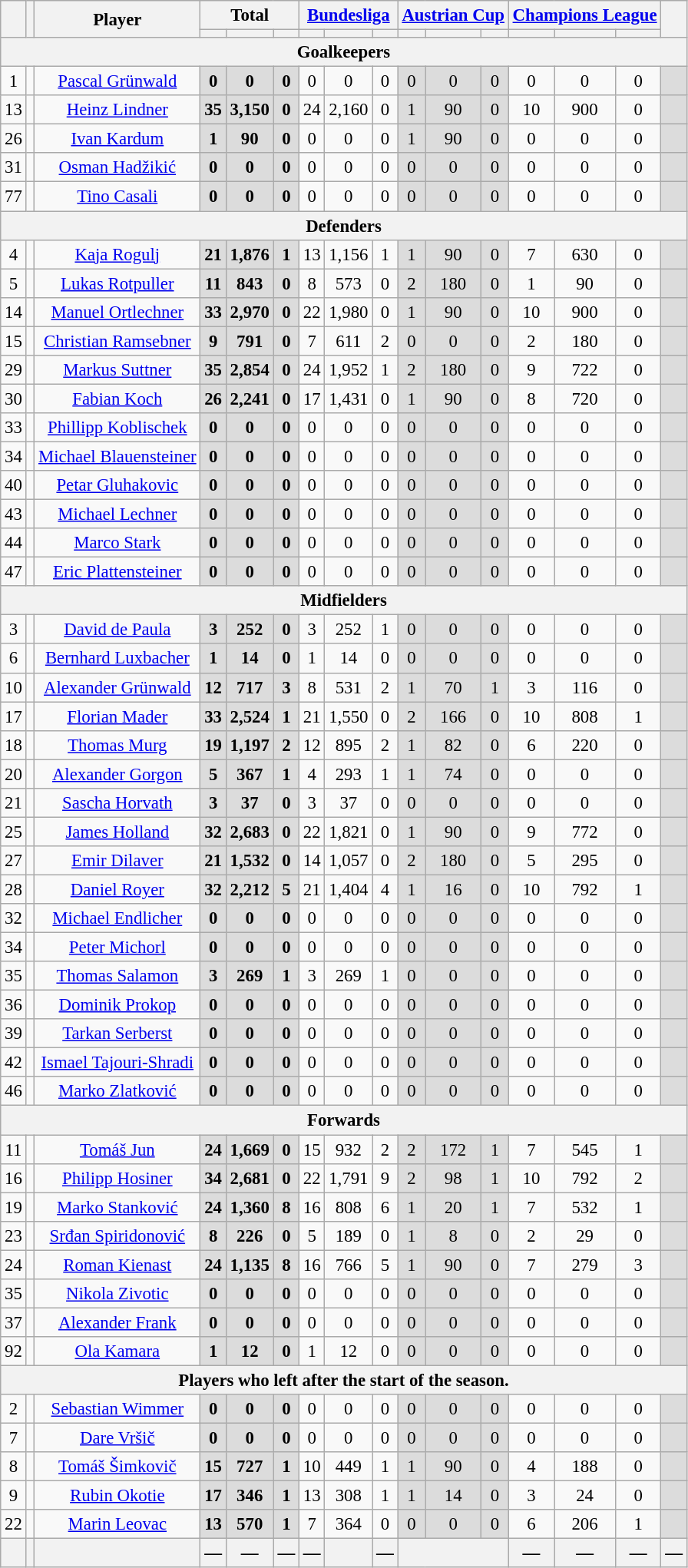<table class="wikitable" Style="text-align: center;font-size:95%">
<tr>
<th rowspan="2"></th>
<th rowspan="2"></th>
<th rowspan="2">Player</th>
<th colspan="3">Total</th>
<th colspan="3"><a href='#'>Bundesliga</a></th>
<th colspan="3"><a href='#'>Austrian Cup</a></th>
<th colspan="3"><a href='#'>Champions League</a></th>
<th rowspan="2"></th>
</tr>
<tr>
<th></th>
<th></th>
<th></th>
<th></th>
<th></th>
<th></th>
<th></th>
<th></th>
<th></th>
<th></th>
<th></th>
<th></th>
</tr>
<tr>
<th colspan="16">Goalkeepers</th>
</tr>
<tr>
<td>1</td>
<td></td>
<td><a href='#'>Pascal Grünwald</a></td>
<td style="background:#DCDCDC"><strong>0</strong> </td>
<td style="background:#DCDCDC"><strong>0</strong> </td>
<td style="background:#DCDCDC"><strong>0</strong> </td>
<td>0 </td>
<td>0 </td>
<td>0 </td>
<td style="background:#DCDCDC">0</td>
<td style="background:#DCDCDC">0</td>
<td style="background:#DCDCDC">0</td>
<td>0</td>
<td>0</td>
<td>0</td>
<td style="background:#DCDCDC"></td>
</tr>
<tr>
<td>13</td>
<td></td>
<td><a href='#'>Heinz Lindner</a></td>
<td style="background:#DCDCDC"><strong>35</strong> </td>
<td style="background:#DCDCDC"><strong>3,150</strong> </td>
<td style="background:#DCDCDC"><strong>0</strong> </td>
<td>24 </td>
<td>2,160 </td>
<td>0 </td>
<td style="background:#DCDCDC">1</td>
<td style="background:#DCDCDC">90</td>
<td style="background:#DCDCDC">0</td>
<td>10</td>
<td>900</td>
<td>0</td>
<td style="background:#DCDCDC"></td>
</tr>
<tr>
<td>26</td>
<td></td>
<td><a href='#'>Ivan Kardum</a></td>
<td style="background:#DCDCDC"><strong>1</strong> </td>
<td style="background:#DCDCDC"><strong>90</strong> </td>
<td style="background:#DCDCDC"><strong>0</strong> </td>
<td>0 </td>
<td>0 </td>
<td>0 </td>
<td style="background:#DCDCDC">1</td>
<td style="background:#DCDCDC">90</td>
<td style="background:#DCDCDC">0</td>
<td>0</td>
<td>0</td>
<td>0</td>
<td style="background:#DCDCDC"></td>
</tr>
<tr>
<td>31</td>
<td></td>
<td><a href='#'>Osman Hadžikić</a></td>
<td style="background:#DCDCDC"><strong>0</strong> </td>
<td style="background:#DCDCDC"><strong>0</strong> </td>
<td style="background:#DCDCDC"><strong>0</strong> </td>
<td>0 </td>
<td>0 </td>
<td>0 </td>
<td style="background:#DCDCDC">0</td>
<td style="background:#DCDCDC">0</td>
<td style="background:#DCDCDC">0</td>
<td>0</td>
<td>0</td>
<td>0</td>
<td style="background:#DCDCDC"></td>
</tr>
<tr>
<td>77</td>
<td></td>
<td><a href='#'>Tino Casali</a></td>
<td style="background:#DCDCDC"><strong>0</strong></td>
<td style="background:#DCDCDC"><strong>0</strong></td>
<td style="background:#DCDCDC"><strong>0</strong></td>
<td>0</td>
<td>0</td>
<td>0</td>
<td style="background:#DCDCDC">0</td>
<td style="background:#DCDCDC">0</td>
<td style="background:#DCDCDC">0</td>
<td>0</td>
<td>0</td>
<td>0</td>
<td style="background:#DCDCDC"></td>
</tr>
<tr>
<th colspan="16">Defenders</th>
</tr>
<tr>
<td>4</td>
<td></td>
<td><a href='#'>Kaja Rogulj</a></td>
<td style="background:#DCDCDC"><strong>21</strong> </td>
<td style="background:#DCDCDC"><strong>1,876</strong> </td>
<td style="background:#DCDCDC"><strong>1</strong> </td>
<td>13 </td>
<td>1,156 </td>
<td>1 </td>
<td style="background:#DCDCDC">1</td>
<td style="background:#DCDCDC">90</td>
<td style="background:#DCDCDC">0</td>
<td>7</td>
<td>630</td>
<td>0</td>
<td style="background:#DCDCDC"></td>
</tr>
<tr>
<td>5</td>
<td></td>
<td><a href='#'>Lukas Rotpuller</a></td>
<td style="background:#DCDCDC"><strong>11</strong> </td>
<td style="background:#DCDCDC"><strong>843</strong> </td>
<td style="background:#DCDCDC"><strong>0</strong> </td>
<td>8 </td>
<td>573 </td>
<td>0 </td>
<td style="background:#DCDCDC">2</td>
<td style="background:#DCDCDC">180</td>
<td style="background:#DCDCDC">0</td>
<td>1</td>
<td>90</td>
<td>0</td>
<td style="background:#DCDCDC"></td>
</tr>
<tr>
<td>14</td>
<td></td>
<td><a href='#'>Manuel Ortlechner</a></td>
<td style="background:#DCDCDC"><strong>33</strong> </td>
<td style="background:#DCDCDC"><strong>2,970</strong> </td>
<td style="background:#DCDCDC"><strong>0</strong> </td>
<td>22 </td>
<td>1,980 </td>
<td>0 </td>
<td style="background:#DCDCDC">1</td>
<td style="background:#DCDCDC">90</td>
<td style="background:#DCDCDC">0</td>
<td>10</td>
<td>900</td>
<td>0</td>
<td style="background:#DCDCDC"></td>
</tr>
<tr>
<td>15</td>
<td></td>
<td><a href='#'>Christian Ramsebner</a></td>
<td style="background:#DCDCDC"><strong>9</strong> </td>
<td style="background:#DCDCDC"><strong>791</strong> </td>
<td style="background:#DCDCDC"><strong>0</strong> </td>
<td>7 </td>
<td>611 </td>
<td>2 </td>
<td style="background:#DCDCDC">0</td>
<td style="background:#DCDCDC">0</td>
<td style="background:#DCDCDC">0</td>
<td>2</td>
<td>180</td>
<td>0</td>
<td style="background:#DCDCDC"></td>
</tr>
<tr>
<td>29</td>
<td></td>
<td><a href='#'>Markus Suttner</a></td>
<td style="background:#DCDCDC"><strong>35</strong> </td>
<td style="background:#DCDCDC"><strong>2,854</strong> </td>
<td style="background:#DCDCDC"><strong>0</strong> </td>
<td>24 </td>
<td>1,952 </td>
<td>1 </td>
<td style="background:#DCDCDC">2</td>
<td style="background:#DCDCDC">180</td>
<td style="background:#DCDCDC">0</td>
<td>9</td>
<td>722</td>
<td>0</td>
<td style="background:#DCDCDC"></td>
</tr>
<tr>
<td>30</td>
<td></td>
<td><a href='#'>Fabian Koch</a></td>
<td style="background:#DCDCDC"><strong>26</strong> </td>
<td style="background:#DCDCDC"><strong>2,241</strong> </td>
<td style="background:#DCDCDC"><strong>0</strong> </td>
<td>17 </td>
<td>1,431 </td>
<td>0 </td>
<td style="background:#DCDCDC">1</td>
<td style="background:#DCDCDC">90</td>
<td style="background:#DCDCDC">0</td>
<td>8</td>
<td>720</td>
<td>0</td>
<td style="background:#DCDCDC"></td>
</tr>
<tr>
<td>33</td>
<td></td>
<td><a href='#'>Phillipp Koblischek</a></td>
<td style="background:#DCDCDC"><strong>0</strong> </td>
<td style="background:#DCDCDC"><strong>0</strong> </td>
<td style="background:#DCDCDC"><strong>0</strong> </td>
<td>0 </td>
<td>0 </td>
<td>0 </td>
<td style="background:#DCDCDC">0</td>
<td style="background:#DCDCDC">0</td>
<td style="background:#DCDCDC">0</td>
<td>0</td>
<td>0</td>
<td>0</td>
<td style="background:#DCDCDC"></td>
</tr>
<tr>
<td>34</td>
<td></td>
<td><a href='#'>Michael Blauensteiner</a></td>
<td style="background:#DCDCDC"><strong>0</strong> </td>
<td style="background:#DCDCDC"><strong>0</strong> </td>
<td style="background:#DCDCDC"><strong>0</strong> </td>
<td>0 </td>
<td>0 </td>
<td>0 </td>
<td style="background:#DCDCDC">0</td>
<td style="background:#DCDCDC">0</td>
<td style="background:#DCDCDC">0</td>
<td>0</td>
<td>0</td>
<td>0</td>
<td style="background:#DCDCDC"></td>
</tr>
<tr>
<td>40</td>
<td></td>
<td><a href='#'>Petar Gluhakovic</a></td>
<td style="background:#DCDCDC"><strong>0</strong> </td>
<td style="background:#DCDCDC"><strong>0</strong> </td>
<td style="background:#DCDCDC"><strong>0</strong> </td>
<td>0 </td>
<td>0 </td>
<td>0 </td>
<td style="background:#DCDCDC">0</td>
<td style="background:#DCDCDC">0</td>
<td style="background:#DCDCDC">0</td>
<td>0</td>
<td>0</td>
<td>0</td>
<td style="background:#DCDCDC"></td>
</tr>
<tr>
<td>43</td>
<td></td>
<td><a href='#'>Michael Lechner</a></td>
<td style="background:#DCDCDC"><strong>0</strong> </td>
<td style="background:#DCDCDC"><strong>0</strong> </td>
<td style="background:#DCDCDC"><strong>0</strong> </td>
<td>0 </td>
<td>0 </td>
<td>0 </td>
<td style="background:#DCDCDC">0</td>
<td style="background:#DCDCDC">0</td>
<td style="background:#DCDCDC">0</td>
<td>0</td>
<td>0</td>
<td>0</td>
<td style="background:#DCDCDC"></td>
</tr>
<tr>
<td>44</td>
<td></td>
<td><a href='#'>Marco Stark</a></td>
<td style="background:#DCDCDC"><strong>0</strong> </td>
<td style="background:#DCDCDC"><strong>0</strong> </td>
<td style="background:#DCDCDC"><strong>0</strong> </td>
<td>0 </td>
<td>0 </td>
<td>0 </td>
<td style="background:#DCDCDC">0</td>
<td style="background:#DCDCDC">0</td>
<td style="background:#DCDCDC">0</td>
<td>0</td>
<td>0</td>
<td>0</td>
<td style="background:#DCDCDC"></td>
</tr>
<tr>
<td>47</td>
<td></td>
<td><a href='#'>Eric Plattensteiner</a></td>
<td style="background:#DCDCDC"><strong>0</strong> </td>
<td style="background:#DCDCDC"><strong>0</strong> </td>
<td style="background:#DCDCDC"><strong>0</strong> </td>
<td>0 </td>
<td>0 </td>
<td>0 </td>
<td style="background:#DCDCDC">0</td>
<td style="background:#DCDCDC">0</td>
<td style="background:#DCDCDC">0</td>
<td>0</td>
<td>0</td>
<td>0</td>
<td style="background:#DCDCDC"></td>
</tr>
<tr>
<th colspan="16">Midfielders</th>
</tr>
<tr>
<td>3</td>
<td></td>
<td><a href='#'>David de Paula</a></td>
<td style="background:#DCDCDC"><strong>3</strong> </td>
<td style="background:#DCDCDC"><strong>252</strong> </td>
<td style="background:#DCDCDC"><strong>0</strong> </td>
<td>3 </td>
<td>252 </td>
<td>1 </td>
<td style="background:#DCDCDC">0</td>
<td style="background:#DCDCDC">0</td>
<td style="background:#DCDCDC">0</td>
<td>0</td>
<td>0</td>
<td>0</td>
<td style="background:#DCDCDC"></td>
</tr>
<tr>
<td>6</td>
<td></td>
<td><a href='#'>Bernhard Luxbacher</a></td>
<td style="background:#DCDCDC"><strong>1</strong> </td>
<td style="background:#DCDCDC"><strong>14</strong> </td>
<td style="background:#DCDCDC"><strong>0</strong> </td>
<td>1 </td>
<td>14 </td>
<td>0 </td>
<td style="background:#DCDCDC">0</td>
<td style="background:#DCDCDC">0</td>
<td style="background:#DCDCDC">0</td>
<td>0</td>
<td>0</td>
<td>0</td>
<td style="background:#DCDCDC"></td>
</tr>
<tr>
<td>10</td>
<td></td>
<td><a href='#'>Alexander Grünwald</a></td>
<td style="background:#DCDCDC"><strong>12</strong> </td>
<td style="background:#DCDCDC"><strong>717</strong> </td>
<td style="background:#DCDCDC"><strong>3</strong> </td>
<td>8 </td>
<td>531 </td>
<td>2 </td>
<td style="background:#DCDCDC">1</td>
<td style="background:#DCDCDC">70</td>
<td style="background:#DCDCDC">1</td>
<td>3</td>
<td>116</td>
<td>0</td>
<td style="background:#DCDCDC"></td>
</tr>
<tr>
<td>17</td>
<td></td>
<td><a href='#'>Florian Mader</a></td>
<td style="background:#DCDCDC"><strong>33</strong> </td>
<td style="background:#DCDCDC"><strong>2,524</strong> </td>
<td style="background:#DCDCDC"><strong>1</strong> </td>
<td>21 </td>
<td>1,550 </td>
<td>0 </td>
<td style="background:#DCDCDC">2</td>
<td style="background:#DCDCDC">166</td>
<td style="background:#DCDCDC">0</td>
<td>10</td>
<td>808</td>
<td>1</td>
<td style="background:#DCDCDC"></td>
</tr>
<tr>
<td>18</td>
<td></td>
<td><a href='#'>Thomas Murg</a></td>
<td style="background:#DCDCDC"><strong>19</strong> </td>
<td style="background:#DCDCDC"><strong>1,197</strong> </td>
<td style="background:#DCDCDC"><strong>2</strong> </td>
<td>12 </td>
<td>895 </td>
<td>2 </td>
<td style="background:#DCDCDC">1</td>
<td style="background:#DCDCDC">82</td>
<td style="background:#DCDCDC">0</td>
<td>6</td>
<td>220</td>
<td>0</td>
<td style="background:#DCDCDC"></td>
</tr>
<tr>
<td>20</td>
<td></td>
<td><a href='#'>Alexander Gorgon</a></td>
<td style="background:#DCDCDC"><strong>5</strong> </td>
<td style="background:#DCDCDC"><strong>367</strong> </td>
<td style="background:#DCDCDC"><strong>1</strong> </td>
<td>4 </td>
<td>293 </td>
<td>1 </td>
<td style="background:#DCDCDC">1</td>
<td style="background:#DCDCDC">74</td>
<td style="background:#DCDCDC">0</td>
<td>0</td>
<td>0</td>
<td>0</td>
<td style="background:#DCDCDC"></td>
</tr>
<tr>
<td>21</td>
<td></td>
<td><a href='#'>Sascha Horvath</a></td>
<td style="background:#DCDCDC"><strong>3</strong> </td>
<td style="background:#DCDCDC"><strong>37</strong> </td>
<td style="background:#DCDCDC"><strong>0</strong> </td>
<td>3 </td>
<td>37 </td>
<td>0 </td>
<td style="background:#DCDCDC">0</td>
<td style="background:#DCDCDC">0</td>
<td style="background:#DCDCDC">0</td>
<td>0</td>
<td>0</td>
<td>0</td>
<td style="background:#DCDCDC"></td>
</tr>
<tr>
<td>25</td>
<td></td>
<td><a href='#'>James Holland</a></td>
<td style="background:#DCDCDC"><strong>32</strong> </td>
<td style="background:#DCDCDC"><strong>2,683</strong> </td>
<td style="background:#DCDCDC"><strong>0</strong> </td>
<td>22 </td>
<td>1,821 </td>
<td>0 </td>
<td style="background:#DCDCDC">1</td>
<td style="background:#DCDCDC">90</td>
<td style="background:#DCDCDC">0</td>
<td>9</td>
<td>772</td>
<td>0</td>
<td style="background:#DCDCDC"></td>
</tr>
<tr>
<td>27</td>
<td></td>
<td><a href='#'>Emir Dilaver</a></td>
<td style="background:#DCDCDC"><strong>21</strong> </td>
<td style="background:#DCDCDC"><strong>1,532</strong> </td>
<td style="background:#DCDCDC"><strong>0</strong> </td>
<td>14 </td>
<td>1,057 </td>
<td>0 </td>
<td style="background:#DCDCDC">2</td>
<td style="background:#DCDCDC">180</td>
<td style="background:#DCDCDC">0</td>
<td>5</td>
<td>295</td>
<td>0</td>
<td style="background:#DCDCDC"></td>
</tr>
<tr>
<td>28</td>
<td></td>
<td><a href='#'>Daniel Royer</a></td>
<td style="background:#DCDCDC"><strong>32</strong> </td>
<td style="background:#DCDCDC"><strong>2,212</strong> </td>
<td style="background:#DCDCDC"><strong>5</strong> </td>
<td>21 </td>
<td>1,404 </td>
<td>4 </td>
<td style="background:#DCDCDC">1</td>
<td style="background:#DCDCDC">16</td>
<td style="background:#DCDCDC">0</td>
<td>10</td>
<td>792</td>
<td>1</td>
<td style="background:#DCDCDC"></td>
</tr>
<tr>
<td>32</td>
<td></td>
<td><a href='#'>Michael Endlicher</a></td>
<td style="background:#DCDCDC"><strong>0</strong> </td>
<td style="background:#DCDCDC"><strong>0</strong> </td>
<td style="background:#DCDCDC"><strong>0</strong> </td>
<td>0 </td>
<td>0 </td>
<td>0 </td>
<td style="background:#DCDCDC">0</td>
<td style="background:#DCDCDC">0</td>
<td style="background:#DCDCDC">0</td>
<td>0</td>
<td>0</td>
<td>0</td>
<td style="background:#DCDCDC"></td>
</tr>
<tr>
<td>34</td>
<td></td>
<td><a href='#'>Peter Michorl</a></td>
<td style="background:#DCDCDC"><strong>0</strong> </td>
<td style="background:#DCDCDC"><strong>0</strong> </td>
<td style="background:#DCDCDC"><strong>0</strong> </td>
<td>0 </td>
<td>0 </td>
<td>0 </td>
<td style="background:#DCDCDC">0</td>
<td style="background:#DCDCDC">0</td>
<td style="background:#DCDCDC">0</td>
<td>0</td>
<td>0</td>
<td>0</td>
<td style="background:#DCDCDC"></td>
</tr>
<tr>
<td>35</td>
<td></td>
<td><a href='#'>Thomas Salamon</a></td>
<td style="background:#DCDCDC"><strong>3</strong> </td>
<td style="background:#DCDCDC"><strong>269</strong> </td>
<td style="background:#DCDCDC"><strong>1</strong> </td>
<td>3 </td>
<td>269 </td>
<td>1 </td>
<td style="background:#DCDCDC">0</td>
<td style="background:#DCDCDC">0</td>
<td style="background:#DCDCDC">0</td>
<td>0</td>
<td>0</td>
<td>0</td>
<td style="background:#DCDCDC"></td>
</tr>
<tr>
<td>36</td>
<td></td>
<td><a href='#'>Dominik Prokop</a></td>
<td style="background:#DCDCDC"><strong>0</strong> </td>
<td style="background:#DCDCDC"><strong>0</strong> </td>
<td style="background:#DCDCDC"><strong>0</strong> </td>
<td>0 </td>
<td>0 </td>
<td>0 </td>
<td style="background:#DCDCDC">0</td>
<td style="background:#DCDCDC">0</td>
<td style="background:#DCDCDC">0</td>
<td>0</td>
<td>0</td>
<td>0</td>
<td style="background:#DCDCDC"></td>
</tr>
<tr>
<td>39</td>
<td></td>
<td><a href='#'>Tarkan Serberst</a></td>
<td style="background:#DCDCDC"><strong>0</strong> </td>
<td style="background:#DCDCDC"><strong>0</strong> </td>
<td style="background:#DCDCDC"><strong>0</strong> </td>
<td>0 </td>
<td>0 </td>
<td>0 </td>
<td style="background:#DCDCDC">0</td>
<td style="background:#DCDCDC">0</td>
<td style="background:#DCDCDC">0</td>
<td>0</td>
<td>0</td>
<td>0</td>
<td style="background:#DCDCDC"></td>
</tr>
<tr>
<td>42</td>
<td></td>
<td><a href='#'>Ismael Tajouri-Shradi</a></td>
<td style="background:#DCDCDC"><strong>0</strong> </td>
<td style="background:#DCDCDC"><strong>0</strong> </td>
<td style="background:#DCDCDC"><strong>0</strong> </td>
<td>0 </td>
<td>0 </td>
<td>0 </td>
<td style="background:#DCDCDC">0</td>
<td style="background:#DCDCDC">0</td>
<td style="background:#DCDCDC">0</td>
<td>0</td>
<td>0</td>
<td>0</td>
<td style="background:#DCDCDC"></td>
</tr>
<tr>
<td>46</td>
<td></td>
<td><a href='#'>Marko Zlatković</a></td>
<td style="background:#DCDCDC"><strong>0</strong> </td>
<td style="background:#DCDCDC"><strong>0</strong> </td>
<td style="background:#DCDCDC"><strong>0</strong> </td>
<td>0 </td>
<td>0 </td>
<td>0 </td>
<td style="background:#DCDCDC">0</td>
<td style="background:#DCDCDC">0</td>
<td style="background:#DCDCDC">0</td>
<td>0</td>
<td>0</td>
<td>0</td>
<td style="background:#DCDCDC"></td>
</tr>
<tr>
<th colspan="16">Forwards</th>
</tr>
<tr>
<td>11</td>
<td></td>
<td><a href='#'>Tomáš Jun</a></td>
<td style="background:#DCDCDC"><strong>24</strong> </td>
<td style="background:#DCDCDC"><strong>1,669</strong> </td>
<td style="background:#DCDCDC"><strong>0</strong> </td>
<td>15 </td>
<td>932 </td>
<td>2 </td>
<td style="background:#DCDCDC">2</td>
<td style="background:#DCDCDC">172</td>
<td style="background:#DCDCDC">1</td>
<td>7</td>
<td>545</td>
<td>1</td>
<td style="background:#DCDCDC"></td>
</tr>
<tr>
<td>16</td>
<td></td>
<td><a href='#'>Philipp Hosiner</a></td>
<td style="background:#DCDCDC"><strong>34</strong> </td>
<td style="background:#DCDCDC"><strong>2,681</strong> </td>
<td style="background:#DCDCDC"><strong>0</strong> </td>
<td>22 </td>
<td>1,791 </td>
<td>9 </td>
<td style="background:#DCDCDC">2</td>
<td style="background:#DCDCDC">98</td>
<td style="background:#DCDCDC">1</td>
<td>10</td>
<td>792</td>
<td>2</td>
<td style="background:#DCDCDC"></td>
</tr>
<tr>
<td>19</td>
<td></td>
<td><a href='#'>Marko Stanković</a></td>
<td style="background:#DCDCDC"><strong>24</strong> </td>
<td style="background:#DCDCDC"><strong>1,360</strong> </td>
<td style="background:#DCDCDC"><strong>8</strong> </td>
<td>16 </td>
<td>808 </td>
<td>6 </td>
<td style="background:#DCDCDC">1</td>
<td style="background:#DCDCDC">20</td>
<td style="background:#DCDCDC">1</td>
<td>7</td>
<td>532</td>
<td>1</td>
<td style="background:#DCDCDC"></td>
</tr>
<tr>
<td>23</td>
<td></td>
<td><a href='#'>Srđan Spiridonović</a></td>
<td style="background:#DCDCDC"><strong>8</strong> </td>
<td style="background:#DCDCDC"><strong>226</strong> </td>
<td style="background:#DCDCDC"><strong>0</strong> </td>
<td>5 </td>
<td>189 </td>
<td>0 </td>
<td style="background:#DCDCDC">1</td>
<td style="background:#DCDCDC">8</td>
<td style="background:#DCDCDC">0</td>
<td>2</td>
<td>29</td>
<td>0</td>
<td style="background:#DCDCDC"></td>
</tr>
<tr>
<td>24</td>
<td></td>
<td><a href='#'>Roman Kienast</a></td>
<td style="background:#DCDCDC"><strong>24</strong> </td>
<td style="background:#DCDCDC"><strong>1,135</strong> </td>
<td style="background:#DCDCDC"><strong>8</strong> </td>
<td>16 </td>
<td>766 </td>
<td>5 </td>
<td style="background:#DCDCDC">1</td>
<td style="background:#DCDCDC">90</td>
<td style="background:#DCDCDC">0</td>
<td>7</td>
<td>279</td>
<td>3</td>
<td style="background:#DCDCDC"></td>
</tr>
<tr>
<td>35</td>
<td></td>
<td><a href='#'>Nikola Zivotic</a></td>
<td style="background:#DCDCDC"><strong>0</strong> </td>
<td style="background:#DCDCDC"><strong>0</strong> </td>
<td style="background:#DCDCDC"><strong>0</strong> </td>
<td>0 </td>
<td>0 </td>
<td>0 </td>
<td style="background:#DCDCDC">0</td>
<td style="background:#DCDCDC">0</td>
<td style="background:#DCDCDC">0</td>
<td>0</td>
<td>0</td>
<td>0</td>
<td style="background:#DCDCDC"></td>
</tr>
<tr>
<td>37</td>
<td></td>
<td><a href='#'>Alexander Frank</a></td>
<td style="background:#DCDCDC"><strong>0</strong> </td>
<td style="background:#DCDCDC"><strong>0</strong> </td>
<td style="background:#DCDCDC"><strong>0</strong> </td>
<td>0 </td>
<td>0 </td>
<td>0 </td>
<td style="background:#DCDCDC">0</td>
<td style="background:#DCDCDC">0</td>
<td style="background:#DCDCDC">0</td>
<td>0</td>
<td>0</td>
<td>0</td>
<td style="background:#DCDCDC"></td>
</tr>
<tr>
<td>92</td>
<td></td>
<td><a href='#'>Ola Kamara</a></td>
<td style="background:#DCDCDC"><strong>1</strong> </td>
<td style="background:#DCDCDC"><strong>12</strong> </td>
<td style="background:#DCDCDC"><strong>0</strong> </td>
<td>1 </td>
<td>12 </td>
<td>0 </td>
<td style="background:#DCDCDC">0</td>
<td style="background:#DCDCDC">0</td>
<td style="background:#DCDCDC">0</td>
<td>0</td>
<td>0</td>
<td>0</td>
<td style="background:#DCDCDC"></td>
</tr>
<tr>
<th colspan="16">Players who left after the start of the season.</th>
</tr>
<tr>
<td>2</td>
<td></td>
<td><a href='#'>Sebastian Wimmer</a></td>
<td style="background:#DCDCDC"><strong>0</strong></td>
<td style="background:#DCDCDC"><strong>0</strong></td>
<td style="background:#DCDCDC"><strong>0</strong></td>
<td>0</td>
<td>0</td>
<td>0</td>
<td style="background:#DCDCDC">0</td>
<td style="background:#DCDCDC">0</td>
<td style="background:#DCDCDC">0</td>
<td>0</td>
<td>0</td>
<td>0</td>
<td style="background:#DCDCDC"></td>
</tr>
<tr>
<td>7</td>
<td></td>
<td><a href='#'>Dare Vršič</a></td>
<td style="background:#DCDCDC"><strong>0</strong></td>
<td style="background:#DCDCDC"><strong>0</strong></td>
<td style="background:#DCDCDC"><strong>0</strong></td>
<td>0</td>
<td>0</td>
<td>0</td>
<td style="background:#DCDCDC">0</td>
<td style="background:#DCDCDC">0</td>
<td style="background:#DCDCDC">0</td>
<td>0</td>
<td>0</td>
<td>0</td>
<td style="background:#DCDCDC"></td>
</tr>
<tr>
<td>8</td>
<td></td>
<td><a href='#'>Tomáš Šimkovič</a></td>
<td style="background:#DCDCDC"><strong>15</strong></td>
<td style="background:#DCDCDC"><strong>727</strong></td>
<td style="background:#DCDCDC"><strong>1</strong></td>
<td>10</td>
<td>449</td>
<td>1</td>
<td style="background:#DCDCDC">1</td>
<td style="background:#DCDCDC">90</td>
<td style="background:#DCDCDC">0</td>
<td>4</td>
<td>188</td>
<td>0</td>
<td style="background:#DCDCDC"></td>
</tr>
<tr>
<td>9</td>
<td></td>
<td><a href='#'>Rubin Okotie</a></td>
<td style="background:#DCDCDC"><strong>17</strong></td>
<td style="background:#DCDCDC"><strong>346</strong></td>
<td style="background:#DCDCDC"><strong>1</strong></td>
<td>13</td>
<td>308</td>
<td>1</td>
<td style="background:#DCDCDC">1</td>
<td style="background:#DCDCDC">14</td>
<td style="background:#DCDCDC">0</td>
<td>3</td>
<td>24</td>
<td>0</td>
<td style="background:#DCDCDC"></td>
</tr>
<tr>
<td>22</td>
<td></td>
<td><a href='#'>Marin Leovac</a></td>
<td style="background:#DCDCDC"><strong>13</strong></td>
<td style="background:#DCDCDC"><strong>570</strong></td>
<td style="background:#DCDCDC"><strong>1</strong></td>
<td>7</td>
<td>364</td>
<td>0</td>
<td style="background:#DCDCDC">0</td>
<td style="background:#DCDCDC">0</td>
<td style="background:#DCDCDC">0</td>
<td>6</td>
<td>206</td>
<td>1</td>
<td style="background:#DCDCDC"></td>
</tr>
<tr>
<th></th>
<th></th>
<th></th>
<th>—</th>
<th>—</th>
<th>—</th>
<th>—</th>
<th></th>
<th>—</th>
<th colspan="3"></th>
<th>—</th>
<th>—</th>
<th>—</th>
<th>—</th>
</tr>
</table>
